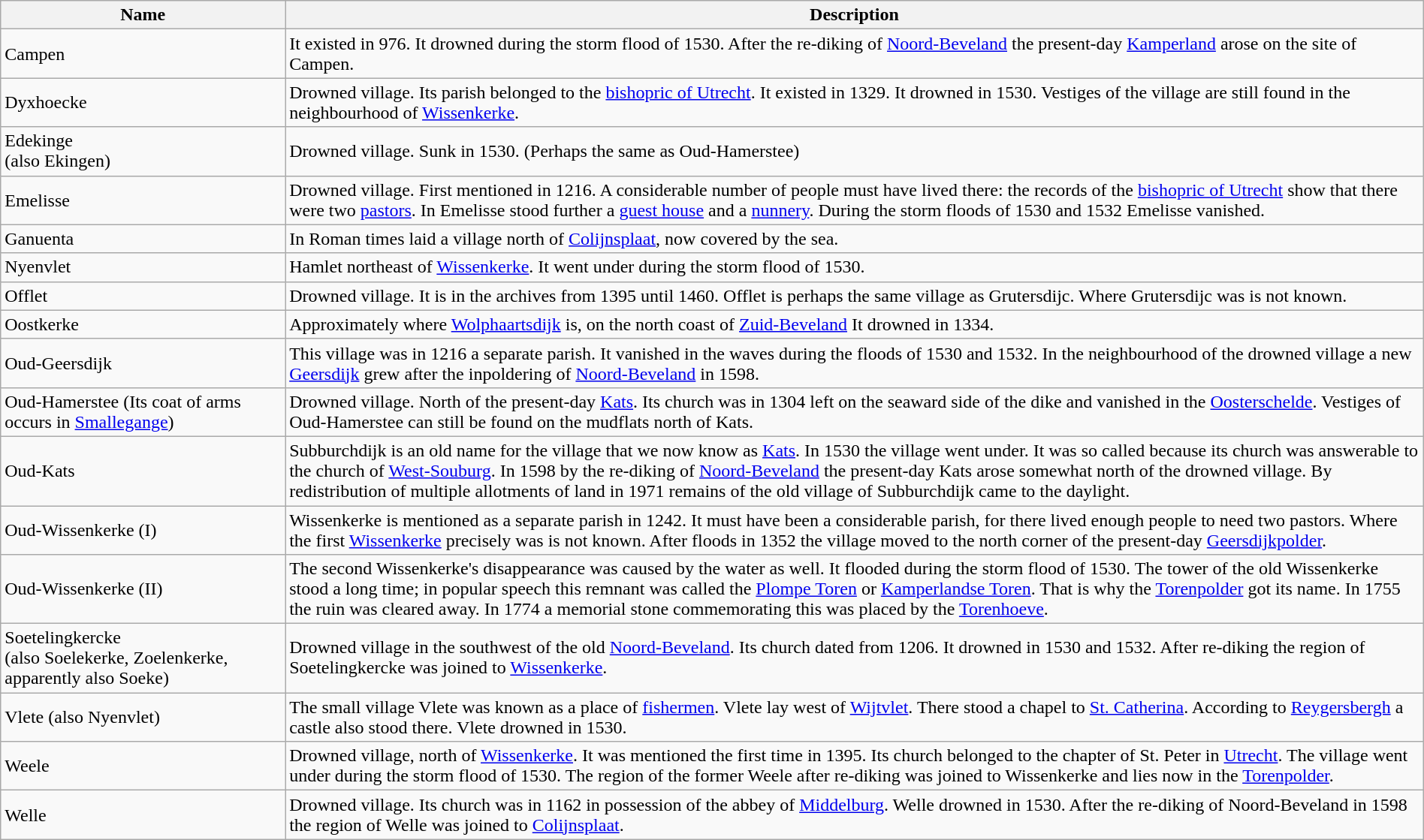<table class="wikitable" width="100%">
<tr>
<th width=20%>Name</th>
<th width=80%>Description</th>
</tr>
<tr>
<td>Campen</td>
<td>It existed in 976. It drowned during the storm flood of 1530. After the re-diking of <a href='#'>Noord-Beveland</a> the present-day <a href='#'>Kamperland</a> arose on the site of Campen.</td>
</tr>
<tr>
<td>Dyxhoecke</td>
<td>Drowned village. Its parish belonged to the <a href='#'>bishopric of Utrecht</a>. It existed in 1329. It drowned in 1530. Vestiges of the village are still found in the neighbourhood of <a href='#'>Wissenkerke</a>.</td>
</tr>
<tr>
<td>Edekinge<br>(also Ekingen)</td>
<td>Drowned village. Sunk in 1530. (Perhaps the same as Oud-Hamerstee)</td>
</tr>
<tr>
<td>Emelisse</td>
<td>Drowned village. First mentioned in 1216. A considerable number of people must have lived there: the records of the <a href='#'>bishopric of Utrecht</a> show that there were two <a href='#'>pastors</a>. In Emelisse stood further a <a href='#'>guest house</a> and a <a href='#'>nunnery</a>. During the storm floods of 1530 and 1532 Emelisse vanished.</td>
</tr>
<tr>
<td>Ganuenta</td>
<td>In Roman times laid a village north of <a href='#'>Colijnsplaat</a>, now covered by the sea.</td>
</tr>
<tr>
<td>Nyenvlet</td>
<td>Hamlet northeast of <a href='#'>Wissenkerke</a>. It went under during the storm flood of 1530.</td>
</tr>
<tr>
<td>Offlet</td>
<td>Drowned village. It is in the archives from 1395 until 1460. Offlet is perhaps the same village as Grutersdijc. Where Grutersdijc was is not known.</td>
</tr>
<tr>
<td>Oostkerke</td>
<td>Approximately where <a href='#'>Wolphaartsdijk</a> is, on the north coast of <a href='#'>Zuid-Beveland</a> It drowned in 1334.</td>
</tr>
<tr>
<td>Oud-Geersdijk</td>
<td>This village was in 1216 a separate parish. It vanished in the waves during the floods of 1530 and 1532. In the neighbourhood of the drowned village a new <a href='#'>Geersdijk</a> grew after the inpoldering of <a href='#'>Noord-Beveland</a> in 1598.</td>
</tr>
<tr>
<td>Oud-Hamerstee (Its coat of arms occurs in <a href='#'>Smallegange</a>)</td>
<td>Drowned village. North of the present-day <a href='#'>Kats</a>. Its church was in 1304 left on the seaward side of the dike and vanished in the <a href='#'>Oosterschelde</a>. Vestiges of Oud-Hamerstee can still be found on the mudflats north of Kats.</td>
</tr>
<tr>
<td>Oud-Kats</td>
<td>Subburchdijk is an old name for the village that we now know as <a href='#'>Kats</a>. In 1530 the village went under. It was so called because its church was answerable to the church of <a href='#'>West-Souburg</a>. In 1598 by the re-diking of <a href='#'>Noord-Beveland</a> the present-day Kats arose somewhat north of the drowned village. By redistribution of multiple allotments of land in 1971 remains of the old village of Subburchdijk came to the daylight.</td>
</tr>
<tr>
<td>Oud-Wissenkerke (I)</td>
<td>Wissenkerke is mentioned as a separate parish in 1242. It must have been a considerable parish, for there lived enough people to need two pastors. Where the first <a href='#'>Wissenkerke</a> precisely was is not known. After floods in 1352 the village moved to the north corner of the present-day <a href='#'>Geersdijkpolder</a>.</td>
</tr>
<tr>
<td>Oud-Wissenkerke (II)</td>
<td>The second Wissenkerke's disappearance was caused by the water as well. It flooded during the storm flood of 1530. The tower of the old Wissenkerke stood a long time; in popular speech this remnant was called the <a href='#'>Plompe Toren</a> or <a href='#'>Kamperlandse Toren</a>. That is why the <a href='#'>Torenpolder</a> got its name. In 1755 the ruin was cleared away. In 1774 a memorial stone commemorating this was placed by the <a href='#'>Torenhoeve</a>.</td>
</tr>
<tr>
<td>Soetelingkercke <br>(also Soelekerke, Zoelenkerke, apparently also Soeke)</td>
<td>Drowned village in the southwest of the old <a href='#'>Noord-Beveland</a>. Its church dated from 1206. It drowned in 1530 and 1532. After re-diking the region of Soetelingkercke was joined to <a href='#'>Wissenkerke</a>.</td>
</tr>
<tr>
<td>Vlete (also Nyenvlet)</td>
<td>The small village Vlete was known as a place of <a href='#'>fishermen</a>. Vlete lay west of <a href='#'>Wijtvlet</a>. There stood a chapel to <a href='#'>St. Catherina</a>. According to <a href='#'>Reygersbergh</a> a castle also stood there. Vlete drowned in 1530.</td>
</tr>
<tr>
<td>Weele</td>
<td>Drowned village, north of <a href='#'>Wissenkerke</a>. It was mentioned the first time in 1395. Its church belonged to the chapter of St. Peter in <a href='#'>Utrecht</a>. The village went under during the storm flood of 1530. The region of the former Weele after re-diking was joined to Wissenkerke and lies now in the <a href='#'>Torenpolder</a>.</td>
</tr>
<tr>
<td>Welle</td>
<td>Drowned village. Its church was in 1162 in possession of the abbey of <a href='#'>Middelburg</a>. Welle drowned in 1530. After the re-diking of Noord-Beveland in 1598 the region of Welle was joined to <a href='#'>Colijnsplaat</a>.</td>
</tr>
</table>
